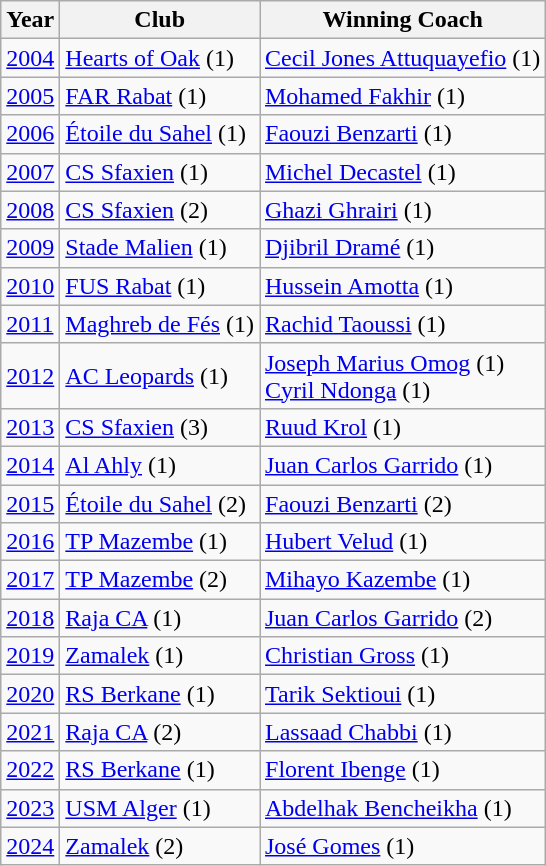<table class="wikitable">
<tr>
<th>Year</th>
<th>Club</th>
<th>Winning Coach</th>
</tr>
<tr>
<td><a href='#'>2004</a></td>
<td> <a href='#'>Hearts of Oak</a> (1)</td>
<td> <a href='#'>Cecil Jones Attuquayefio</a> (1)</td>
</tr>
<tr>
<td><a href='#'>2005</a></td>
<td> <a href='#'>FAR Rabat</a> (1)</td>
<td> <a href='#'>Mohamed Fakhir</a> (1)</td>
</tr>
<tr>
<td><a href='#'>2006</a></td>
<td> <a href='#'>Étoile du Sahel</a> (1)</td>
<td> <a href='#'>Faouzi Benzarti</a> (1)</td>
</tr>
<tr>
<td><a href='#'>2007</a></td>
<td> <a href='#'>CS Sfaxien</a> (1)</td>
<td> <a href='#'>Michel Decastel</a> (1)</td>
</tr>
<tr>
<td><a href='#'>2008</a></td>
<td> <a href='#'>CS Sfaxien</a> (2)</td>
<td> <a href='#'>Ghazi Ghrairi</a>  (1)</td>
</tr>
<tr>
<td><a href='#'>2009</a></td>
<td> <a href='#'>Stade Malien</a> (1)</td>
<td> <a href='#'>Djibril Dramé</a> (1)</td>
</tr>
<tr>
<td><a href='#'>2010</a></td>
<td> <a href='#'>FUS Rabat</a> (1)</td>
<td> <a href='#'>Hussein Amotta</a> (1)</td>
</tr>
<tr>
<td><a href='#'>2011</a></td>
<td> <a href='#'>Maghreb de Fés</a> (1)</td>
<td> <a href='#'>Rachid Taoussi</a> (1)</td>
</tr>
<tr>
<td><a href='#'>2012</a></td>
<td> <a href='#'>AC Leopards</a> (1)</td>
<td> <a href='#'>Joseph Marius Omog</a> (1)<br> <a href='#'>Cyril Ndonga</a> (1)</td>
</tr>
<tr>
<td><a href='#'>2013</a></td>
<td> <a href='#'>CS Sfaxien</a> (3)</td>
<td> <a href='#'>Ruud Krol</a> (1)</td>
</tr>
<tr>
<td><a href='#'>2014</a></td>
<td> <a href='#'>Al Ahly</a> (1)</td>
<td> <a href='#'>Juan Carlos Garrido</a> (1)</td>
</tr>
<tr>
<td><a href='#'>2015</a></td>
<td> <a href='#'>Étoile du Sahel</a> (2)</td>
<td> <a href='#'>Faouzi Benzarti</a> (2)</td>
</tr>
<tr>
<td><a href='#'>2016</a></td>
<td> <a href='#'>TP Mazembe</a> (1)</td>
<td> <a href='#'>Hubert Velud</a> (1)</td>
</tr>
<tr>
<td><a href='#'>2017</a></td>
<td> <a href='#'>TP Mazembe</a> (2)</td>
<td> <a href='#'>Mihayo Kazembe</a> (1)</td>
</tr>
<tr>
<td><a href='#'>2018</a></td>
<td> <a href='#'>Raja CA</a> (1)</td>
<td> <a href='#'>Juan Carlos Garrido</a> (2)</td>
</tr>
<tr>
<td><a href='#'>2019</a></td>
<td> <a href='#'>Zamalek</a> (1)</td>
<td> <a href='#'>Christian Gross</a> (1)</td>
</tr>
<tr>
<td><a href='#'>2020</a></td>
<td> <a href='#'>RS Berkane</a> (1)</td>
<td> <a href='#'>Tarik Sektioui</a> (1)</td>
</tr>
<tr>
<td><a href='#'>2021</a></td>
<td> <a href='#'>Raja CA</a> (2)</td>
<td> <a href='#'>Lassaad Chabbi</a> (1)</td>
</tr>
<tr>
<td><a href='#'>2022</a></td>
<td> <a href='#'>RS Berkane</a> (1)</td>
<td> <a href='#'>Florent Ibenge</a> (1)</td>
</tr>
<tr>
<td><a href='#'>2023</a></td>
<td> <a href='#'>USM Alger</a> (1)</td>
<td> <a href='#'>Abdelhak Bencheikha</a> (1)</td>
</tr>
<tr>
<td><a href='#'>2024</a></td>
<td> <a href='#'>Zamalek</a> (2)</td>
<td> <a href='#'>José Gomes</a> (1)</td>
</tr>
</table>
